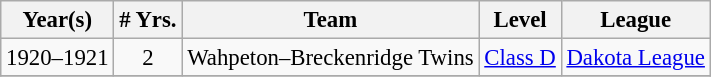<table class="wikitable" style="text-align:center; font-size: 95%;">
<tr>
<th>Year(s)</th>
<th># Yrs.</th>
<th>Team</th>
<th>Level</th>
<th>League</th>
</tr>
<tr>
<td>1920–1921</td>
<td>2</td>
<td>Wahpeton–Breckenridge Twins</td>
<td><a href='#'>Class D</a></td>
<td><a href='#'>Dakota League</a></td>
</tr>
<tr>
</tr>
</table>
